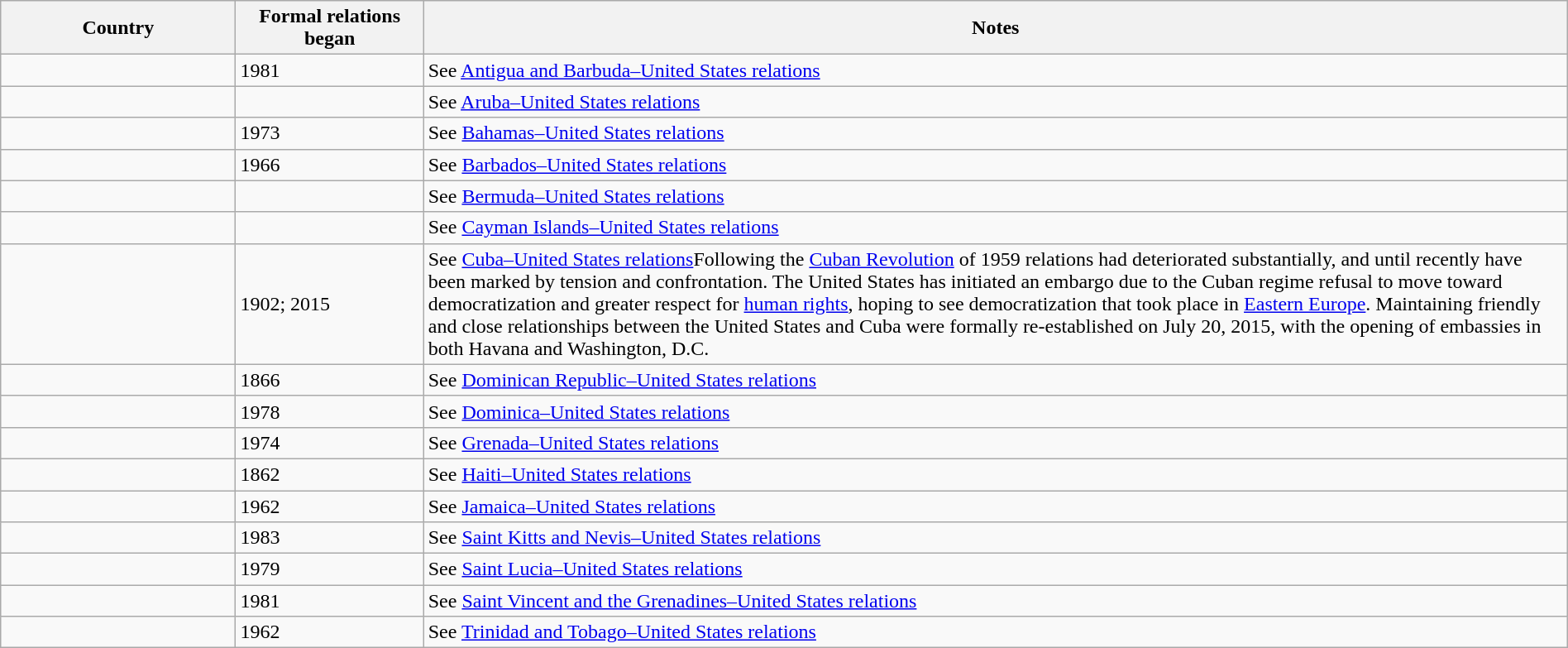<table class="wikitable sortable" border="1" style="width:100%; margin:auto;">
<tr>
<th width="15%">Country</th>
<th width="12%">Formal relations began</th>
<th>Notes</th>
</tr>
<tr -valign="top">
<td></td>
<td>1981</td>
<td>See <a href='#'>Antigua and Barbuda–United States relations</a></td>
</tr>
<tr -valign="top">
<td></td>
<td></td>
<td>See <a href='#'>Aruba–United States relations</a></td>
</tr>
<tr -valign="top">
<td></td>
<td>1973</td>
<td>See <a href='#'>Bahamas–United States relations</a></td>
</tr>
<tr -valign="top">
<td></td>
<td>1966</td>
<td>See <a href='#'>Barbados–United States relations</a><br></td>
</tr>
<tr -valign="top">
<td><em></em></td>
<td></td>
<td>See <a href='#'>Bermuda–United States relations</a></td>
</tr>
<tr -valign="top">
<td><em></em></td>
<td></td>
<td>See <a href='#'>Cayman Islands–United States relations</a></td>
</tr>
<tr -valign="top">
<td></td>
<td>1902; 2015</td>
<td>See <a href='#'>Cuba–United States relations</a>Following the <a href='#'>Cuban Revolution</a> of 1959 relations had deteriorated substantially, and until recently have been marked by tension and confrontation. The United States has initiated an embargo due to the Cuban regime refusal to move toward democratization and greater respect for <a href='#'>human rights</a>, hoping to see democratization that took place in <a href='#'>Eastern Europe</a>. Maintaining friendly and close relationships between the United States and Cuba were formally re-established on July 20, 2015, with the opening of embassies in both Havana and Washington, D.C.</td>
</tr>
<tr -valign="top">
<td></td>
<td>1866</td>
<td>See <a href='#'>Dominican Republic–United States relations</a></td>
</tr>
<tr -valign="top">
<td></td>
<td>1978</td>
<td>See <a href='#'>Dominica–United States relations</a></td>
</tr>
<tr -valign="top">
<td></td>
<td>1974</td>
<td>See <a href='#'>Grenada–United States relations</a></td>
</tr>
<tr -valign="top">
<td></td>
<td>1862</td>
<td>See <a href='#'>Haiti–United States relations</a></td>
</tr>
<tr -valign="top">
<td></td>
<td>1962</td>
<td>See <a href='#'>Jamaica–United States relations</a></td>
</tr>
<tr -valign="top">
<td></td>
<td>1983</td>
<td>See <a href='#'>Saint Kitts and Nevis–United States relations</a></td>
</tr>
<tr -valign="top">
<td></td>
<td>1979</td>
<td>See <a href='#'>Saint Lucia–United States relations</a></td>
</tr>
<tr -valign="top">
<td></td>
<td>1981</td>
<td>See <a href='#'>Saint Vincent and the Grenadines–United States relations</a></td>
</tr>
<tr -valign="top">
<td></td>
<td>1962</td>
<td>See <a href='#'>Trinidad and Tobago–United States relations</a></td>
</tr>
</table>
